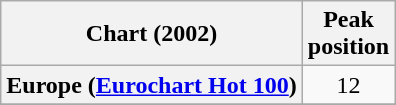<table class="wikitable sortable plainrowheaders" style="text-align:center">
<tr>
<th scope="col">Chart (2002)</th>
<th scope="col">Peak<br>position</th>
</tr>
<tr>
<th scope="row">Europe (<a href='#'>Eurochart Hot 100</a>)</th>
<td>12</td>
</tr>
<tr>
</tr>
<tr>
</tr>
<tr>
</tr>
</table>
